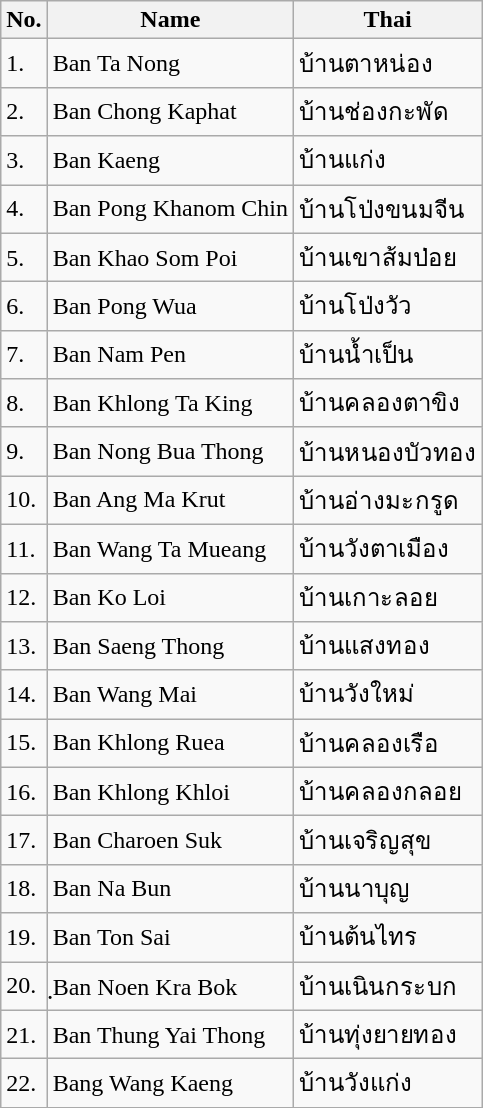<table class="wikitable sortable">
<tr>
<th>No.</th>
<th>Name</th>
<th>Thai</th>
</tr>
<tr>
<td>1.</td>
<td>Ban Ta Nong</td>
<td>บ้านตาหน่อง</td>
</tr>
<tr>
<td>2.</td>
<td>Ban Chong Kaphat</td>
<td>บ้านช่องกะพัด</td>
</tr>
<tr>
<td>3.</td>
<td>Ban Kaeng</td>
<td>บ้านแก่ง</td>
</tr>
<tr>
<td>4.</td>
<td>Ban Pong Khanom Chin</td>
<td>บ้านโป่งขนมจีน</td>
</tr>
<tr>
<td>5.</td>
<td>Ban Khao Som Poi</td>
<td>บ้านเขาส้มป่อย</td>
</tr>
<tr>
<td>6.</td>
<td>Ban Pong Wua</td>
<td>บ้านโป่งวัว</td>
</tr>
<tr>
<td>7.</td>
<td>Ban Nam Pen</td>
<td>บ้านน้ำเป็น</td>
</tr>
<tr>
<td>8.</td>
<td>Ban Khlong Ta King</td>
<td>บ้านคลองตาขิง</td>
</tr>
<tr>
<td>9.</td>
<td>Ban Nong Bua Thong</td>
<td>บ้านหนองบัวทอง</td>
</tr>
<tr>
<td>10.</td>
<td>Ban Ang Ma Krut</td>
<td>บ้านอ่างมะกรูด</td>
</tr>
<tr>
<td>11.</td>
<td>Ban Wang Ta Mueang</td>
<td>บ้านวังตาเมือง</td>
</tr>
<tr>
<td>12.</td>
<td>Ban Ko Loi</td>
<td>บ้านเกาะลอย</td>
</tr>
<tr>
<td>13.</td>
<td>Ban Saeng Thong</td>
<td>บ้านแสงทอง</td>
</tr>
<tr>
<td>14.</td>
<td>Ban Wang Mai</td>
<td>บ้านวังใหม่</td>
</tr>
<tr>
<td>15.</td>
<td>Ban Khlong Ruea</td>
<td>บ้านคลองเรือ</td>
</tr>
<tr>
<td>16.</td>
<td>Ban Khlong Khloi</td>
<td>บ้านคลองกลอย</td>
</tr>
<tr>
<td>17.</td>
<td>Ban Charoen Suk</td>
<td>บ้านเจริญสุข</td>
</tr>
<tr>
<td>18.</td>
<td>Ban Na Bun</td>
<td>บ้านนาบุญ</td>
</tr>
<tr>
<td>19.</td>
<td>Ban Ton Sai</td>
<td>บ้านต้นไทร</td>
</tr>
<tr>
<td>20.</td>
<td>ฺBan Noen Kra Bok</td>
<td>บ้านเนินกระบก</td>
</tr>
<tr>
<td>21.</td>
<td>Ban Thung Yai Thong</td>
<td>บ้านทุ่งยายทอง</td>
</tr>
<tr>
<td>22.</td>
<td>Bang Wang Kaeng</td>
<td>บ้านวังแก่ง</td>
</tr>
</table>
